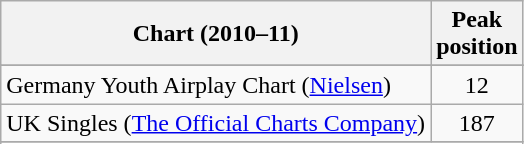<table class="wikitable plainrowheaders">
<tr>
<th scope="col">Chart (2010–11)</th>
<th>Peak<br>position</th>
</tr>
<tr>
</tr>
<tr>
<td align="left">Germany Youth Airplay Chart (<a href='#'>Nielsen</a>)</td>
<td align="center">12</td>
</tr>
<tr>
<td>UK Singles (<a href='#'>The Official Charts Company</a>)</td>
<td style="text-align:center;">187</td>
</tr>
<tr>
</tr>
<tr>
</tr>
</table>
